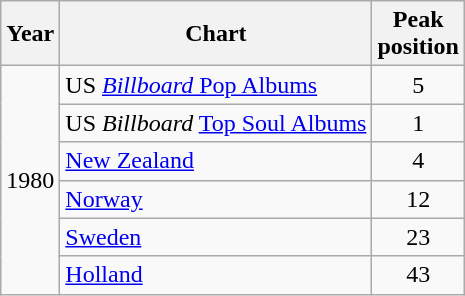<table class="wikitable">
<tr>
<th>Year</th>
<th>Chart</th>
<th>Peak<br>position</th>
</tr>
<tr>
<td rowspan=6>1980</td>
<td>US <a href='#'><em>Billboard</em> Pop Albums</a></td>
<td align=center>5</td>
</tr>
<tr>
<td>US <em>Billboard</em> <a href='#'>Top Soul Albums</a></td>
<td align=center>1</td>
</tr>
<tr>
<td><a href='#'>New Zealand</a></td>
<td align=center>4</td>
</tr>
<tr>
<td><a href='#'>Norway</a></td>
<td align=center>12</td>
</tr>
<tr>
<td><a href='#'>Sweden</a></td>
<td align=center>23</td>
</tr>
<tr>
<td><a href='#'>Holland</a></td>
<td align=center>43</td>
</tr>
</table>
